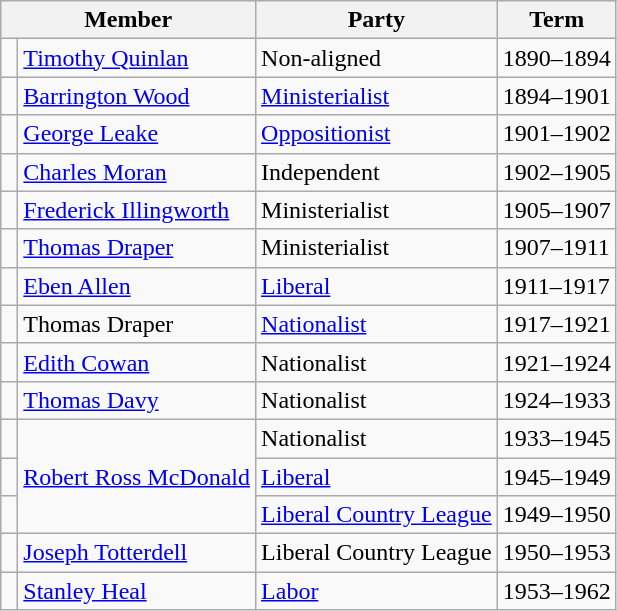<table class="wikitable">
<tr>
<th colspan=2>Member</th>
<th>Party</th>
<th>Term</th>
</tr>
<tr>
<td> </td>
<td><a href='#'>Timothy Quinlan</a></td>
<td>Non-aligned</td>
<td>1890–1894</td>
</tr>
<tr>
<td> </td>
<td><a href='#'>Barrington Wood</a></td>
<td><a href='#'>Ministerialist</a></td>
<td>1894–1901</td>
</tr>
<tr>
<td> </td>
<td><a href='#'>George Leake</a></td>
<td><a href='#'>Oppositionist</a></td>
<td>1901–1902</td>
</tr>
<tr>
<td> </td>
<td><a href='#'>Charles Moran</a></td>
<td>Independent</td>
<td>1902–1905</td>
</tr>
<tr>
<td> </td>
<td><a href='#'>Frederick Illingworth</a></td>
<td>Ministerialist</td>
<td>1905–1907</td>
</tr>
<tr>
<td> </td>
<td><a href='#'>Thomas Draper</a></td>
<td>Ministerialist</td>
<td>1907–1911</td>
</tr>
<tr>
<td> </td>
<td><a href='#'>Eben Allen</a></td>
<td><a href='#'>Liberal</a></td>
<td>1911–1917</td>
</tr>
<tr>
<td> </td>
<td>Thomas Draper</td>
<td><a href='#'>Nationalist</a></td>
<td>1917–1921</td>
</tr>
<tr>
<td> </td>
<td><a href='#'>Edith Cowan</a></td>
<td>Nationalist</td>
<td>1921–1924</td>
</tr>
<tr>
<td> </td>
<td><a href='#'>Thomas Davy</a></td>
<td>Nationalist</td>
<td>1924–1933</td>
</tr>
<tr>
<td> </td>
<td rowspan=3><a href='#'>Robert Ross McDonald</a></td>
<td>Nationalist</td>
<td>1933–1945</td>
</tr>
<tr>
<td> </td>
<td><a href='#'>Liberal</a></td>
<td>1945–1949</td>
</tr>
<tr>
<td> </td>
<td><a href='#'>Liberal Country League</a></td>
<td>1949–1950</td>
</tr>
<tr>
<td> </td>
<td><a href='#'>Joseph Totterdell</a></td>
<td>Liberal Country League</td>
<td>1950–1953</td>
</tr>
<tr>
<td> </td>
<td><a href='#'>Stanley Heal</a></td>
<td><a href='#'>Labor</a></td>
<td>1953–1962</td>
</tr>
</table>
